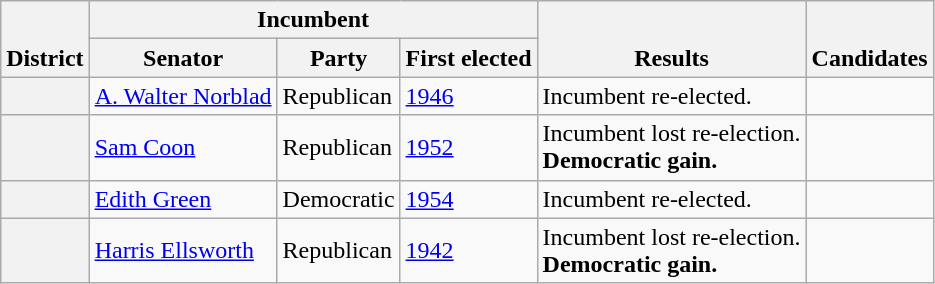<table class=wikitable>
<tr valign=bottom>
<th rowspan=2>District</th>
<th colspan=3>Incumbent</th>
<th rowspan=2>Results</th>
<th rowspan=2>Candidates</th>
</tr>
<tr>
<th>Senator</th>
<th>Party</th>
<th>First elected</th>
</tr>
<tr>
<th></th>
<td><a href='#'>A. Walter Norblad</a></td>
<td>Republican</td>
<td><a href='#'>1946</a></td>
<td>Incumbent re-elected.</td>
<td nowrap></td>
</tr>
<tr>
<th></th>
<td><a href='#'>Sam Coon</a></td>
<td>Republican</td>
<td><a href='#'>1952</a></td>
<td>Incumbent lost re-election.<br><strong>Democratic gain.</strong></td>
<td nowrap></td>
</tr>
<tr>
<th></th>
<td><a href='#'>Edith Green</a></td>
<td>Democratic</td>
<td><a href='#'>1954</a></td>
<td>Incumbent re-elected.</td>
<td nowrap></td>
</tr>
<tr>
<th></th>
<td><a href='#'>Harris Ellsworth</a></td>
<td>Republican</td>
<td><a href='#'>1942</a></td>
<td>Incumbent lost re-election.<br><strong>Democratic gain.</strong></td>
<td nowrap></td>
</tr>
</table>
